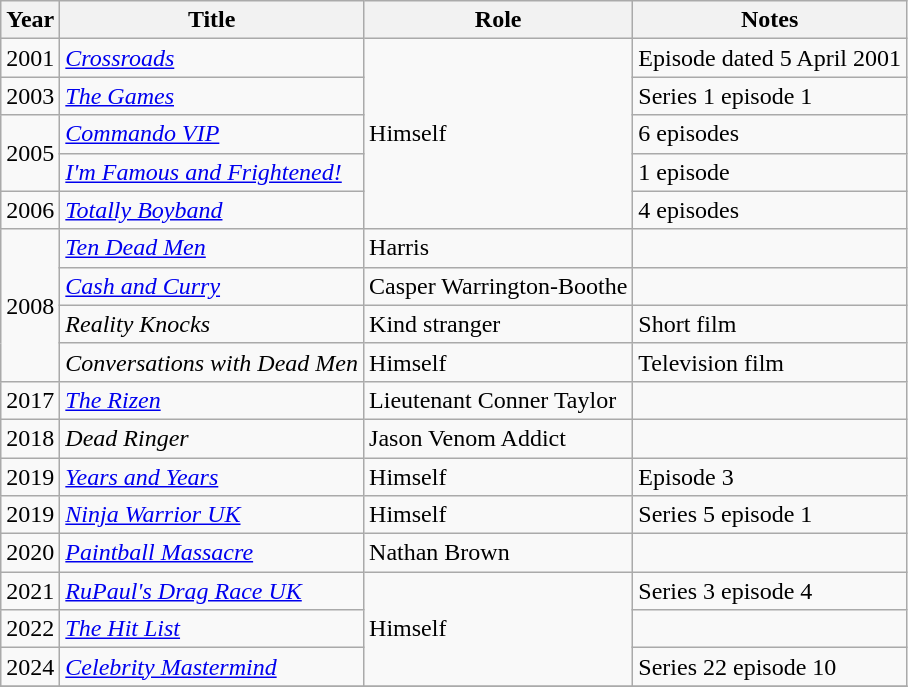<table class="wikitable plainrowheaders sortable">
<tr>
<th scope="col">Year</th>
<th scope="col">Title</th>
<th scope="col">Role</th>
<th class="unsortable">Notes</th>
</tr>
<tr>
<td>2001</td>
<td><em><a href='#'>Crossroads</a></em></td>
<td rowspan="5">Himself</td>
<td>Episode dated 5 April 2001</td>
</tr>
<tr>
<td>2003</td>
<td><em><a href='#'>The Games</a></em></td>
<td>Series 1 episode 1</td>
</tr>
<tr>
<td rowspan="2">2005</td>
<td><em><a href='#'>Commando VIP</a></em></td>
<td>6 episodes</td>
</tr>
<tr>
<td><em><a href='#'>I'm Famous and Frightened!</a></em></td>
<td>1 episode</td>
</tr>
<tr>
<td>2006</td>
<td><em><a href='#'>Totally Boyband</a></em></td>
<td>4 episodes</td>
</tr>
<tr>
<td rowspan="4">2008</td>
<td><em><a href='#'>Ten Dead Men</a></em></td>
<td>Harris</td>
<td></td>
</tr>
<tr>
<td><em><a href='#'>Cash and Curry</a></em></td>
<td>Casper Warrington-Boothe</td>
<td></td>
</tr>
<tr>
<td><em>Reality Knocks</em></td>
<td>Kind stranger</td>
<td>Short film</td>
</tr>
<tr>
<td><em>Conversations with Dead Men</em></td>
<td>Himself</td>
<td>Television film</td>
</tr>
<tr>
<td>2017</td>
<td><em><a href='#'>The Rizen</a></em></td>
<td>Lieutenant Conner Taylor</td>
<td></td>
</tr>
<tr>
<td>2018</td>
<td><em>Dead Ringer</em></td>
<td>Jason Venom Addict</td>
<td></td>
</tr>
<tr>
<td>2019</td>
<td><em><a href='#'>Years and Years</a></em></td>
<td>Himself</td>
<td>Episode 3</td>
</tr>
<tr>
<td>2019</td>
<td><em><a href='#'>Ninja Warrior UK</a></em></td>
<td>Himself</td>
<td>Series 5 episode 1</td>
</tr>
<tr>
<td>2020</td>
<td><em><a href='#'>Paintball Massacre</a></em></td>
<td>Nathan Brown</td>
<td></td>
</tr>
<tr>
<td>2021</td>
<td><em><a href='#'>RuPaul's Drag Race UK</a></em></td>
<td rowspan="3">Himself</td>
<td>Series 3 episode 4</td>
</tr>
<tr>
<td>2022</td>
<td><em><a href='#'>The Hit List</a></em></td>
<td></td>
</tr>
<tr>
<td>2024</td>
<td><em><a href='#'>Celebrity Mastermind</a></em></td>
<td>Series 22 episode 10</td>
</tr>
<tr>
</tr>
</table>
